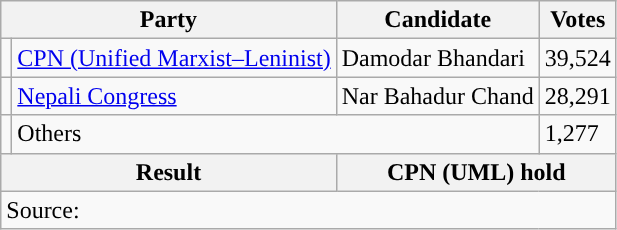<table class="wikitable">
<tr>
<th colspan="2">Party</th>
<th>Candidate</th>
<th>Votes</th>
</tr>
<tr>
<td style="background-color:"></td>
<td><a href='#'>CPN (Unified Marxist–Leninist)</a></td>
<td>Damodar Bhandari</td>
<td>39,524</td>
</tr>
<tr>
<td style="background-color:"></td>
<td><a href='#'>Nepali Congress</a></td>
<td>Nar Bahadur Chand</td>
<td>28,291</td>
</tr>
<tr>
<td></td>
<td colspan="2">Others</td>
<td>1,277</td>
</tr>
<tr>
<th colspan="2">Result</th>
<th colspan="2">CPN (UML) hold</th>
</tr>
<tr>
<td colspan="4">Source: </td>
</tr>
</table>
